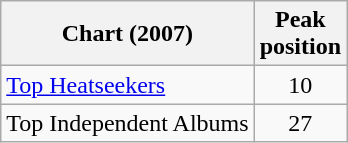<table class="wikitable">
<tr>
<th>Chart (2007)</th>
<th>Peak<br>position</th>
</tr>
<tr>
<td><a href='#'>Top Heatseekers</a></td>
<td align="center">10</td>
</tr>
<tr>
<td>Top Independent Albums</td>
<td align="center">27</td>
</tr>
</table>
